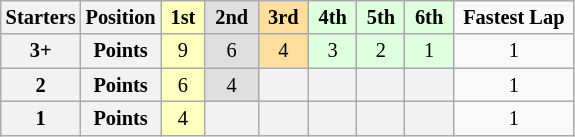<table class="wikitable" style="font-size:85%; text-align:center">
<tr>
<th>Starters</th>
<th>Position</th>
<td style="background:#ffffbf;"> <strong>1st</strong> </td>
<td style="background:#dfdfdf;"> <strong>2nd</strong> </td>
<td style="background:#ffdf9f;"> <strong>3rd</strong> </td>
<td style="background:#dfffdf;"> <strong>4th</strong> </td>
<td style="background:#dfffdf;"> <strong>5th</strong> </td>
<td style="background:#dfffdf;"> <strong>6th</strong> </td>
<td> <strong>Fastest Lap</strong> </td>
</tr>
<tr>
<th>3+</th>
<th>Points</th>
<td style="background:#ffffbf;">9</td>
<td style="background:#dfdfdf;">6</td>
<td style="background:#ffdf9f;">4</td>
<td style="background:#dfffdf;">3</td>
<td style="background:#dfffdf;">2</td>
<td style="background:#dfffdf;">1</td>
<td>1</td>
</tr>
<tr>
<th>2</th>
<th>Points</th>
<td style="background:#ffffbf;">6</td>
<td style="background:#dfdfdf;">4</td>
<th></th>
<th></th>
<th></th>
<th></th>
<td>1</td>
</tr>
<tr>
<th>1</th>
<th>Points</th>
<td style="background:#ffffbf;">4</td>
<th></th>
<th></th>
<th></th>
<th></th>
<th></th>
<td>1</td>
</tr>
</table>
